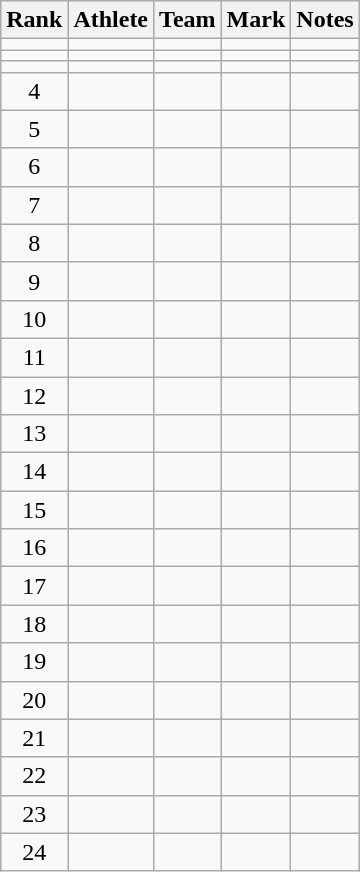<table class="wikitable sortable" style="text-align:center">
<tr>
<th>Rank</th>
<th>Athlete</th>
<th>Team</th>
<th>Mark</th>
<th>Notes</th>
</tr>
<tr>
<td></td>
<td align=left></td>
<td></td>
<td><strong></strong></td>
<td></td>
</tr>
<tr>
<td></td>
<td align=left></td>
<td></td>
<td><strong></strong></td>
<td></td>
</tr>
<tr>
<td></td>
<td align=left></td>
<td></td>
<td><strong></strong></td>
<td></td>
</tr>
<tr>
<td>4</td>
<td align=left></td>
<td></td>
<td><strong></strong></td>
<td></td>
</tr>
<tr>
<td>5</td>
<td align=left></td>
<td></td>
<td><strong></strong></td>
<td></td>
</tr>
<tr>
<td>6</td>
<td align=left></td>
<td></td>
<td><strong></strong></td>
<td></td>
</tr>
<tr>
<td>7</td>
<td align=left></td>
<td></td>
<td><strong></strong></td>
<td></td>
</tr>
<tr>
<td>8</td>
<td align=left></td>
<td></td>
<td><strong></strong></td>
<td></td>
</tr>
<tr>
<td>9</td>
<td align=left></td>
<td></td>
<td><strong></strong></td>
<td></td>
</tr>
<tr>
<td>10</td>
<td align=left></td>
<td></td>
<td><strong></strong></td>
<td></td>
</tr>
<tr>
<td>11</td>
<td align=left></td>
<td></td>
<td><strong></strong></td>
<td></td>
</tr>
<tr>
<td>12</td>
<td align=left></td>
<td></td>
<td><strong></strong></td>
<td></td>
</tr>
<tr>
<td>13</td>
<td align=left></td>
<td></td>
<td><strong></strong></td>
<td></td>
</tr>
<tr>
<td>14</td>
<td align=left></td>
<td></td>
<td><strong></strong></td>
<td></td>
</tr>
<tr>
<td>15</td>
<td align=left></td>
<td></td>
<td><strong></strong></td>
<td></td>
</tr>
<tr>
<td>16</td>
<td align=left></td>
<td></td>
<td><strong></strong></td>
<td></td>
</tr>
<tr>
<td>17</td>
<td align=left></td>
<td></td>
<td><strong></strong></td>
<td></td>
</tr>
<tr>
<td>18</td>
<td align=left></td>
<td></td>
<td><strong></strong></td>
<td></td>
</tr>
<tr>
<td>19</td>
<td align=left></td>
<td></td>
<td><strong></strong></td>
<td></td>
</tr>
<tr>
<td>20</td>
<td align=left></td>
<td></td>
<td><strong></strong></td>
<td></td>
</tr>
<tr>
<td>21</td>
<td align=left></td>
<td></td>
<td><strong></strong></td>
<td></td>
</tr>
<tr>
<td>22</td>
<td align=left></td>
<td></td>
<td><strong></strong></td>
<td></td>
</tr>
<tr>
<td>23</td>
<td align=left></td>
<td></td>
<td><strong></strong></td>
<td></td>
</tr>
<tr>
<td>24</td>
<td align=left></td>
<td></td>
<td><strong></strong></td>
<td></td>
</tr>
</table>
